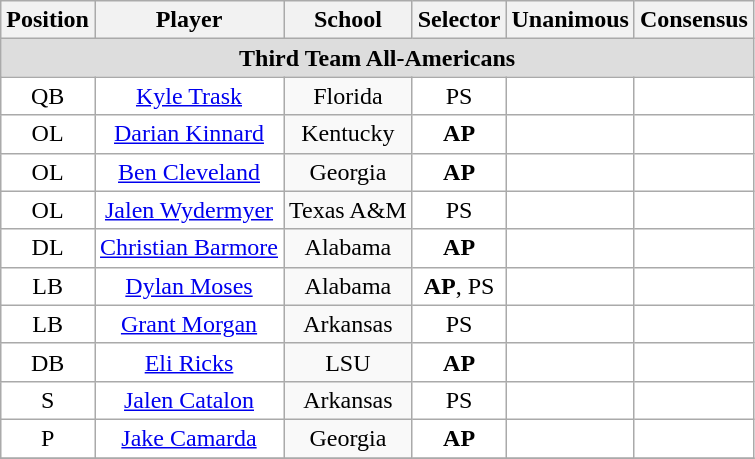<table class="wikitable" border="0">
<tr>
<th>Position</th>
<th>Player</th>
<th>School</th>
<th>Selector</th>
<th>Unanimous</th>
<th>Consensus</th>
</tr>
<tr>
<td colspan="6" style="text-align:center; background:#ddd;"><strong>Third Team All-Americans</strong></td>
</tr>
<tr style="text-align:center;">
<td style="background:white">QB</td>
<td style="background:white"><a href='#'>Kyle Trask</a></td>
<td style=>Florida</td>
<td style="background:white">PS</td>
<td style="background:white"></td>
<td style="background:white"></td>
</tr>
<tr style="text-align:center;">
<td style="background:white">OL</td>
<td style="background:white"><a href='#'>Darian Kinnard</a></td>
<td style=>Kentucky</td>
<td style="background:white"><strong>AP</strong></td>
<td style="background:white"></td>
<td style="background:white"></td>
</tr>
<tr style="text-align:center;">
<td style="background:white">OL</td>
<td style="background:white"><a href='#'>Ben Cleveland</a></td>
<td style=>Georgia</td>
<td style="background:white"><strong>AP</strong></td>
<td style="background:white"></td>
<td style="background:white"></td>
</tr>
<tr style="text-align:center;">
<td style="background:white">OL</td>
<td style="background:white"><a href='#'>Jalen Wydermyer</a></td>
<td style=>Texas A&M</td>
<td style="background:white">PS</td>
<td style="background:white"></td>
<td style="background:white"></td>
</tr>
<tr style="text-align:center;">
<td style="background:white">DL</td>
<td style="background:white"><a href='#'>Christian Barmore</a></td>
<td style=>Alabama</td>
<td style="background:white"><strong>AP</strong></td>
<td style="background:white"></td>
<td style="background:white"></td>
</tr>
<tr style="text-align:center;">
<td style="background:white">LB</td>
<td style="background:white"><a href='#'>Dylan Moses</a></td>
<td style=>Alabama</td>
<td style="background:white"><strong>AP</strong>, PS</td>
<td style="background:white"></td>
<td style="background:white"></td>
</tr>
<tr style="text-align:center;">
<td style="background:white">LB</td>
<td style="background:white"><a href='#'>Grant Morgan</a></td>
<td style=>Arkansas</td>
<td style="background:white">PS</td>
<td style="background:white"></td>
<td style="background:white"></td>
</tr>
<tr style="text-align:center;">
<td style="background:white">DB</td>
<td style="background:white"><a href='#'>Eli Ricks</a></td>
<td style=>LSU</td>
<td style="background:white"><strong>AP</strong></td>
<td style="background:white"></td>
<td style="background:white"></td>
</tr>
<tr style="text-align:center;">
<td style="background:white">S</td>
<td style="background:white"><a href='#'>Jalen Catalon</a></td>
<td style=>Arkansas</td>
<td style="background:white">PS</td>
<td style="background:white"></td>
<td style="background:white"></td>
</tr>
<tr style="text-align:center;">
<td style="background:white">P</td>
<td style="background:white"><a href='#'>Jake Camarda</a></td>
<td style=>Georgia</td>
<td style="background:white"><strong>AP</strong></td>
<td style="background:white"></td>
<td style="background:white"></td>
</tr>
<tr style="text-align:center;">
</tr>
</table>
